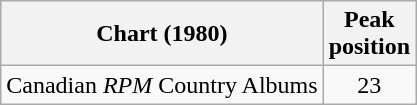<table class="wikitable">
<tr>
<th>Chart (1980)</th>
<th>Peak<br>position</th>
</tr>
<tr>
<td>Canadian <em>RPM</em> Country Albums</td>
<td align="center">23</td>
</tr>
</table>
